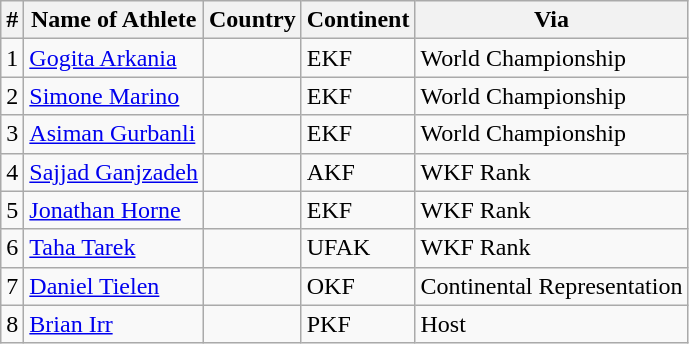<table class="wikitable sortable">
<tr>
<th>#</th>
<th>Name of Athlete</th>
<th>Country</th>
<th>Continent</th>
<th>Via</th>
</tr>
<tr>
<td>1</td>
<td><a href='#'>Gogita Arkania</a></td>
<td></td>
<td>EKF</td>
<td>World Championship</td>
</tr>
<tr>
<td>2</td>
<td><a href='#'>Simone Marino</a></td>
<td></td>
<td>EKF</td>
<td>World Championship</td>
</tr>
<tr>
<td>3</td>
<td><a href='#'>Asiman Gurbanli</a></td>
<td></td>
<td>EKF</td>
<td>World Championship</td>
</tr>
<tr>
<td>4</td>
<td><a href='#'>Sajjad Ganjzadeh</a></td>
<td></td>
<td>AKF</td>
<td>WKF Rank</td>
</tr>
<tr>
<td>5</td>
<td><a href='#'>Jonathan Horne</a></td>
<td></td>
<td>EKF</td>
<td>WKF Rank</td>
</tr>
<tr>
<td>6</td>
<td><a href='#'>Taha Tarek</a></td>
<td></td>
<td>UFAK</td>
<td>WKF Rank</td>
</tr>
<tr>
<td>7</td>
<td><a href='#'>Daniel Tielen</a></td>
<td></td>
<td>OKF</td>
<td>Continental Representation</td>
</tr>
<tr>
<td>8</td>
<td><a href='#'>Brian Irr</a></td>
<td></td>
<td>PKF</td>
<td>Host</td>
</tr>
</table>
